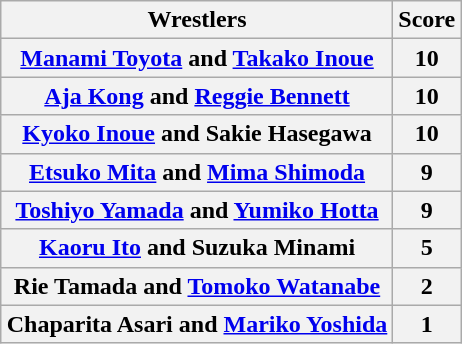<table class="wikitable" style="margin: 1em auto 1em auto">
<tr>
<th>Wrestlers</th>
<th>Score</th>
</tr>
<tr>
<th><a href='#'>Manami Toyota</a> and <a href='#'>Takako Inoue</a></th>
<th>  10  </th>
</tr>
<tr>
<th><a href='#'>Aja Kong</a> and <a href='#'>Reggie Bennett</a></th>
<th>10</th>
</tr>
<tr>
<th><a href='#'>Kyoko Inoue</a> and Sakie Hasegawa</th>
<th>10</th>
</tr>
<tr>
<th><a href='#'>Etsuko Mita</a> and <a href='#'>Mima Shimoda</a><br></th>
<th>9</th>
</tr>
<tr>
<th><a href='#'>Toshiyo Yamada</a> and <a href='#'>Yumiko Hotta</a></th>
<th>9</th>
</tr>
<tr>
<th><a href='#'>Kaoru Ito</a> and Suzuka Minami</th>
<th>5</th>
</tr>
<tr>
<th>Rie Tamada and <a href='#'>Tomoko Watanabe</a></th>
<th>2</th>
</tr>
<tr>
<th>Chaparita Asari and <a href='#'>Mariko Yoshida</a></th>
<th>1</th>
</tr>
</table>
